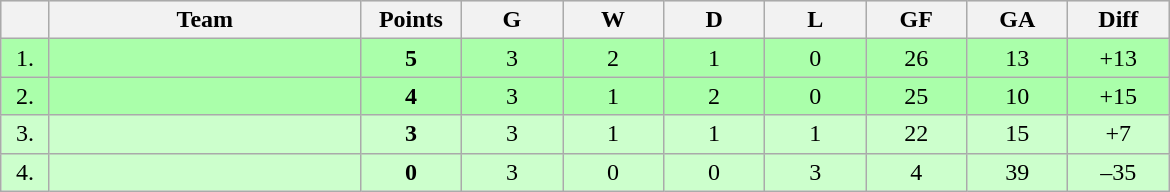<table class=wikitable style="text-align:center">
<tr bgcolor="#DCDCDC">
<th width="25"></th>
<th width="200">Team</th>
<th width="60">Points</th>
<th width="60">G</th>
<th width="60">W</th>
<th width="60">D</th>
<th width="60">L</th>
<th width="60">GF</th>
<th width="60">GA</th>
<th width="60">Diff</th>
</tr>
<tr bgcolor=#AAFFAA>
<td>1.</td>
<td align=left></td>
<td><strong>5</strong></td>
<td>3</td>
<td>2</td>
<td>1</td>
<td>0</td>
<td>26</td>
<td>13</td>
<td>+13</td>
</tr>
<tr bgcolor=#AAFFAA>
<td>2.</td>
<td align=left></td>
<td><strong>4</strong></td>
<td>3</td>
<td>1</td>
<td>2</td>
<td>0</td>
<td>25</td>
<td>10</td>
<td>+15</td>
</tr>
<tr bgcolor=#CCFFCC>
<td>3.</td>
<td align=left></td>
<td><strong>3</strong></td>
<td>3</td>
<td>1</td>
<td>1</td>
<td>1</td>
<td>22</td>
<td>15</td>
<td>+7</td>
</tr>
<tr bgcolor=#CCFFCC>
<td>4.</td>
<td align=left></td>
<td><strong>0</strong></td>
<td>3</td>
<td>0</td>
<td>0</td>
<td>3</td>
<td>4</td>
<td>39</td>
<td>–35</td>
</tr>
</table>
